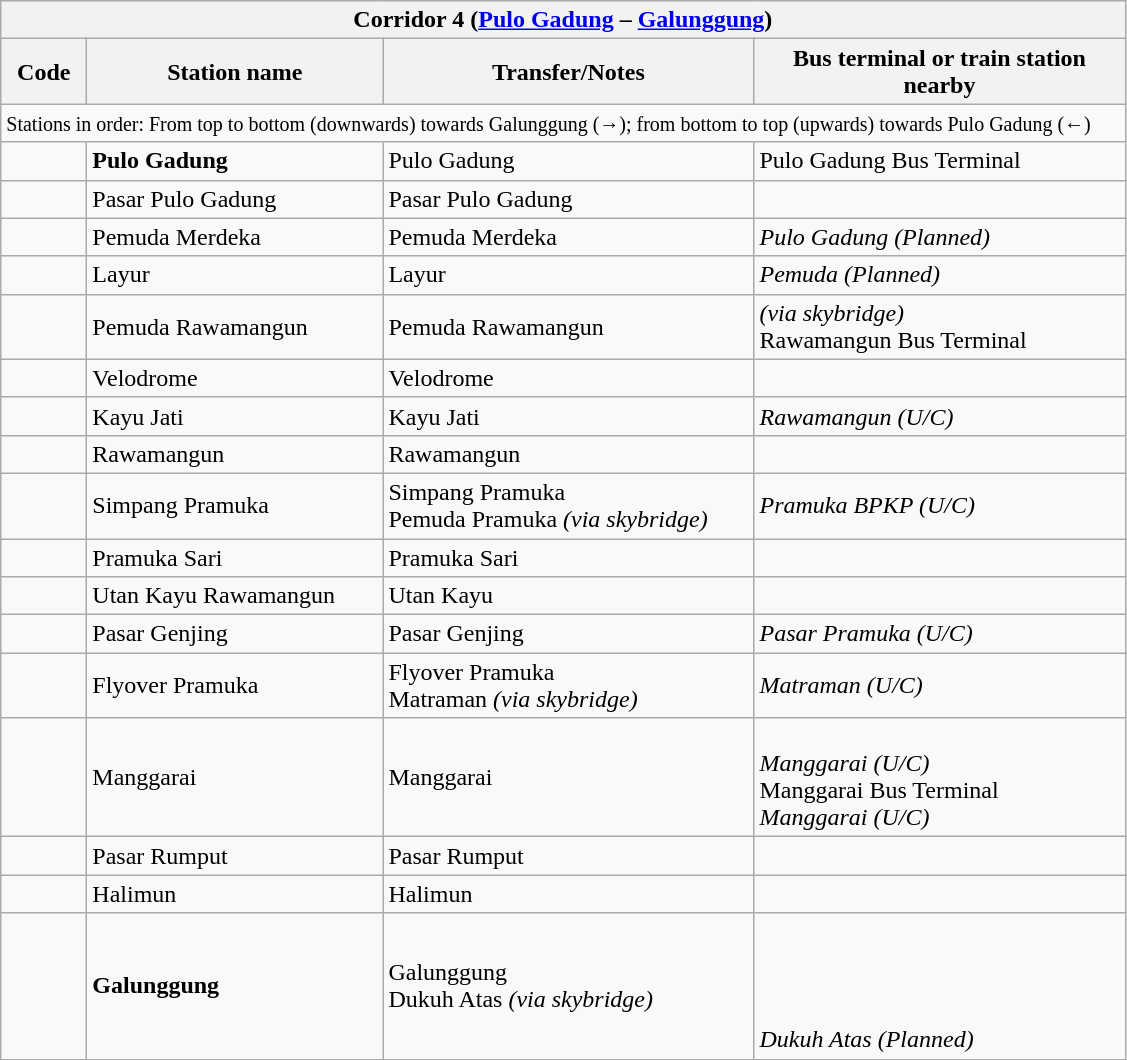<table class="wikitable" style="font-size:100%">
<tr>
<th colspan="4" align="left"> Corridor 4 (<a href='#'>Pulo Gadung</a> – <a href='#'>Galunggung</a>)</th>
</tr>
<tr>
<th width="50">Code</th>
<th width="190">Station name</th>
<th width="240">Transfer/Notes</th>
<th width="240">Bus terminal or train station nearby</th>
</tr>
<tr>
<td colspan="4"><small>Stations in order: From top to bottom (downwards) towards Galunggung (→); from bottom to top (upwards) towards Pulo Gadung (←)</small></td>
</tr>
<tr>
<td align="center"><strong></strong><br><strong></strong></td>
<td><strong>Pulo Gadung</strong></td>
<td>   Pulo Gadung</td>
<td> Pulo Gadung Bus Terminal</td>
</tr>
<tr>
<td align="center"><strong></strong></td>
<td>Pasar Pulo Gadung</td>
<td> Pasar Pulo Gadung</td>
<td></td>
</tr>
<tr>
<td align="center"><strong></strong></td>
<td>Pemuda Merdeka</td>
<td> Pemuda Merdeka</td>
<td> <em>Pulo Gadung (Planned)</em></td>
</tr>
<tr>
<td align="center"><strong></strong></td>
<td>Layur</td>
<td> Layur</td>
<td> <em>Pemuda (Planned)</em></td>
</tr>
<tr>
<td align="center"><strong></strong></td>
<td>Pemuda Rawamangun</td>
<td> Pemuda Rawamangun</td>
<td>  <em>(via skybridge)</em><br> Rawamangun Bus Terminal</td>
</tr>
<tr>
<td align="center"><strong></strong></td>
<td>Velodrome</td>
<td> Velodrome</td>
<td></td>
</tr>
<tr>
<td align="center"><strong></strong></td>
<td>Kayu Jati</td>
<td> Kayu Jati</td>
<td> <em>Rawamangun (U/C)</em></td>
</tr>
<tr>
<td align="center"><strong></strong></td>
<td>Rawamangun</td>
<td> Rawamangun</td>
<td></td>
</tr>
<tr>
<td align="center"><strong></strong></td>
<td>Simpang Pramuka</td>
<td> Simpang Pramuka<br>  Pemuda Pramuka <em>(via skybridge)</em></td>
<td> <em>Pramuka BPKP (U/C)</em></td>
</tr>
<tr>
<td align="center"><strong></strong></td>
<td>Pramuka Sari</td>
<td> Pramuka Sari</td>
<td></td>
</tr>
<tr>
<td align="center"><strong></strong></td>
<td>Utan Kayu Rawamangun</td>
<td> Utan Kayu</td>
<td></td>
</tr>
<tr>
<td align="center"><strong></strong></td>
<td>Pasar Genjing</td>
<td> Pasar Genjing</td>
<td> <em>Pasar Pramuka (U/C)</em></td>
</tr>
<tr>
<td align="center"><strong></strong></td>
<td>Flyover Pramuka</td>
<td> Flyover Pramuka<br>   Matraman <em>(via skybridge)</em></td>
<td> <em>Matraman (U/C)</em></td>
</tr>
<tr>
<td align="center"><strong></strong></td>
<td>Manggarai</td>
<td> Manggarai</td>
<td>   <br> <em>Manggarai (U/C)</em><br> Manggarai Bus Terminal<br> <em>Manggarai (U/C)</em></td>
</tr>
<tr>
<td align="center"><strong></strong></td>
<td>Pasar Rumput</td>
<td> Pasar Rumput</td>
<td></td>
</tr>
<tr>
<td align="center"><strong></strong><br><strong></strong></td>
<td>Halimun</td>
<td><em> </em> Halimun</td>
<td></td>
</tr>
<tr>
<td align="center"><strong></strong><br><strong></strong></td>
<td><strong>Galunggung</strong></td>
<td> Galunggung<br>  Dukuh Atas <em>(via skybridge)</em></td>
<td> <br> <br> <br>  <br> <em>Dukuh Atas (Planned)</em></td>
</tr>
</table>
